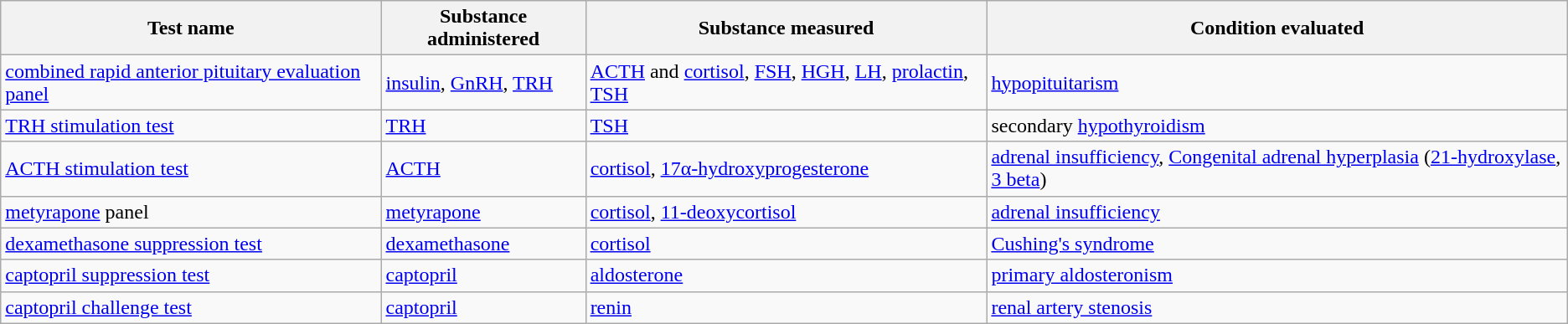<table class="wikitable">
<tr>
<th>Test name</th>
<th>Substance administered</th>
<th>Substance measured</th>
<th>Condition evaluated</th>
</tr>
<tr>
<td><a href='#'>combined rapid anterior pituitary evaluation panel</a></td>
<td><a href='#'>insulin</a>, <a href='#'>GnRH</a>, <a href='#'>TRH</a></td>
<td><a href='#'>ACTH</a> and <a href='#'>cortisol</a>, <a href='#'>FSH</a>, <a href='#'>HGH</a>, <a href='#'>LH</a>, <a href='#'>prolactin</a>,  <a href='#'>TSH</a></td>
<td><a href='#'>hypopituitarism</a></td>
</tr>
<tr>
<td><a href='#'>TRH stimulation test</a></td>
<td><a href='#'>TRH</a></td>
<td><a href='#'>TSH</a></td>
<td>secondary <a href='#'>hypothyroidism</a></td>
</tr>
<tr>
<td><a href='#'>ACTH stimulation test</a></td>
<td><a href='#'>ACTH</a></td>
<td><a href='#'>cortisol</a>, <a href='#'>17α-hydroxyprogesterone</a></td>
<td><a href='#'>adrenal insufficiency</a>, <a href='#'>Congenital adrenal hyperplasia</a> (<a href='#'>21-hydroxylase</a>, <a href='#'>3 beta</a>)</td>
</tr>
<tr>
<td><a href='#'>metyrapone</a> panel</td>
<td><a href='#'>metyrapone</a></td>
<td><a href='#'>cortisol</a>, <a href='#'>11-deoxycortisol</a></td>
<td><a href='#'>adrenal insufficiency</a></td>
</tr>
<tr>
<td><a href='#'>dexamethasone suppression test</a></td>
<td><a href='#'>dexamethasone</a></td>
<td><a href='#'>cortisol</a></td>
<td><a href='#'>Cushing's syndrome</a></td>
</tr>
<tr>
<td><a href='#'>captopril suppression test</a></td>
<td><a href='#'>captopril</a></td>
<td><a href='#'>aldosterone</a></td>
<td><a href='#'>primary aldosteronism</a></td>
</tr>
<tr>
<td><a href='#'>captopril challenge test</a></td>
<td><a href='#'>captopril</a></td>
<td><a href='#'>renin</a></td>
<td><a href='#'>renal artery stenosis</a></td>
</tr>
</table>
